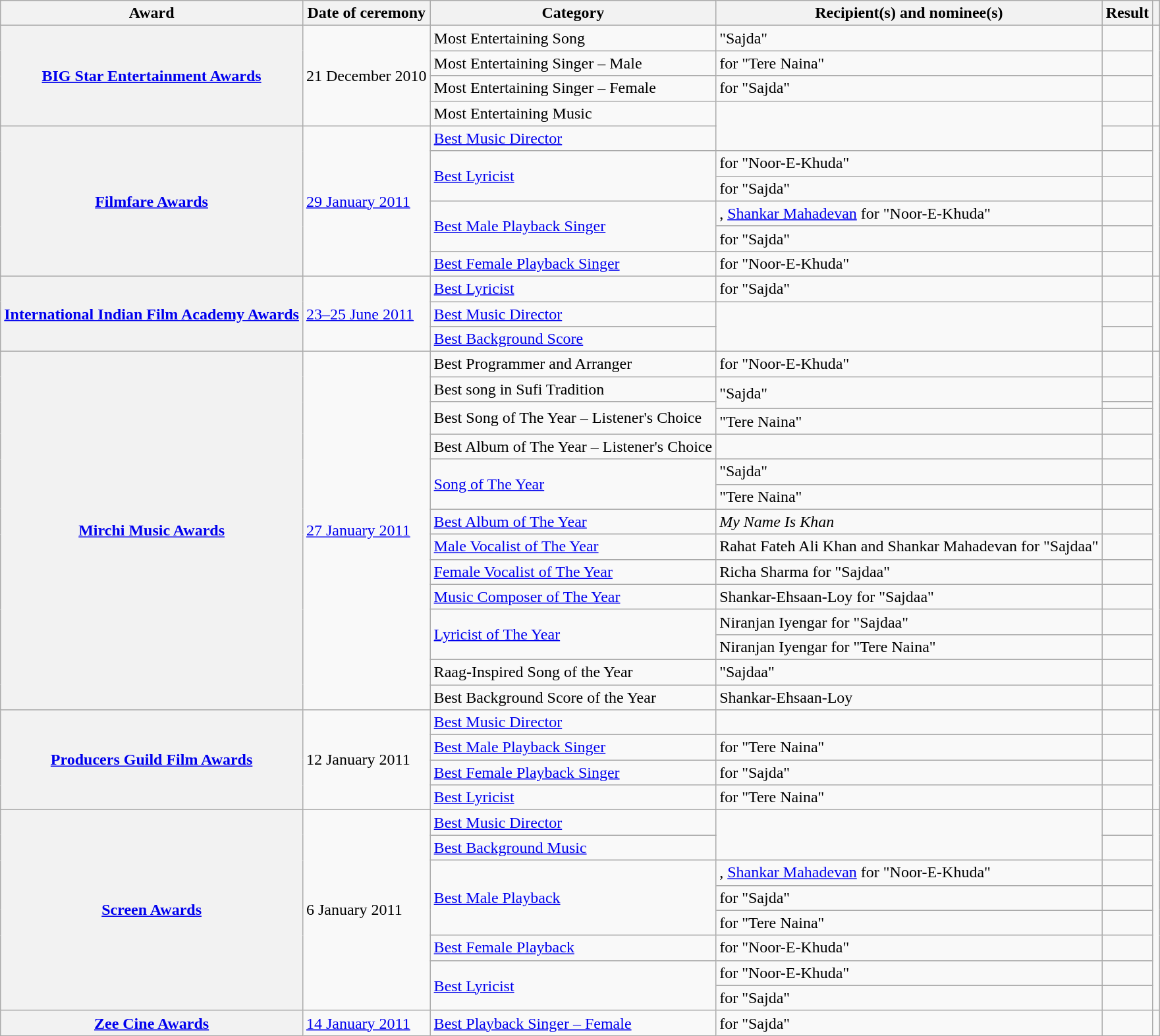<table class="wikitable plainrowheaders sortable">
<tr>
<th scope="col">Award</th>
<th scope="col">Date of ceremony</th>
<th scope="col">Category</th>
<th scope="col">Recipient(s) and nominee(s)</th>
<th scope="col">Result</th>
<th scope="col" class="unsortable"></th>
</tr>
<tr>
<th scope="row" rowspan="4"><a href='#'>BIG Star Entertainment Awards</a></th>
<td rowspan="4">21 December 2010</td>
<td>Most Entertaining Song</td>
<td>"Sajda"</td>
<td></td>
<td rowspan="4"></td>
</tr>
<tr>
<td>Most Entertaining Singer – Male</td>
<td> for "Tere Naina"</td>
<td></td>
</tr>
<tr>
<td>Most Entertaining Singer – Female</td>
<td> for "Sajda"</td>
<td></td>
</tr>
<tr>
<td>Most Entertaining Music</td>
<td rowspan="2"></td>
<td></td>
</tr>
<tr>
<th scope="row" rowspan="6"><a href='#'>Filmfare Awards</a></th>
<td rowspan="6"><a href='#'>29 January 2011</a></td>
<td><a href='#'>Best Music Director</a></td>
<td></td>
<td rowspan="6"></td>
</tr>
<tr>
<td rowspan="2"><a href='#'>Best Lyricist</a></td>
<td> for "Noor-E-Khuda"</td>
<td></td>
</tr>
<tr>
<td> for "Sajda"</td>
<td></td>
</tr>
<tr>
<td rowspan="2"><a href='#'>Best Male Playback Singer</a></td>
<td>, <a href='#'>Shankar Mahadevan</a> for "Noor-E-Khuda"</td>
<td></td>
</tr>
<tr>
<td> for "Sajda"</td>
<td></td>
</tr>
<tr>
<td><a href='#'>Best Female Playback Singer</a></td>
<td> for "Noor-E-Khuda"</td>
<td></td>
</tr>
<tr>
<th rowspan="3" scope="row"><a href='#'>International Indian Film Academy Awards</a></th>
<td rowspan="3"><a href='#'>23–25 June 2011</a></td>
<td><a href='#'>Best Lyricist</a></td>
<td> for "Sajda"</td>
<td></td>
<td rowspan="3"></td>
</tr>
<tr>
<td><a href='#'>Best Music Director</a></td>
<td rowspan="2"></td>
<td></td>
</tr>
<tr>
<td><a href='#'>Best Background Score</a></td>
<td></td>
</tr>
<tr>
<th scope="row" rowspan="15"><a href='#'>Mirchi Music Awards</a></th>
<td rowspan="15"><a href='#'>27 January 2011</a></td>
<td>Best Programmer and Arranger</td>
<td> for "Noor-E-Khuda"</td>
<td></td>
<td rowspan="15"></td>
</tr>
<tr>
<td>Best song in Sufi Tradition</td>
<td rowspan="2">"Sajda"</td>
<td></td>
</tr>
<tr>
<td rowspan="2">Best Song of The Year – Listener's Choice</td>
<td></td>
</tr>
<tr>
<td>"Tere Naina"</td>
<td></td>
</tr>
<tr>
<td>Best Album of The Year – Listener's Choice</td>
<td></td>
<td></td>
</tr>
<tr>
<td rowspan="2"><a href='#'>Song of The Year</a></td>
<td>"Sajda"</td>
<td></td>
</tr>
<tr>
<td>"Tere Naina"</td>
<td></td>
</tr>
<tr>
<td><a href='#'>Best Album of The Year</a></td>
<td><em>My Name Is Khan</em></td>
<td></td>
</tr>
<tr>
<td><a href='#'>Male Vocalist of The Year</a></td>
<td>Rahat Fateh Ali Khan and Shankar Mahadevan for "Sajdaa"</td>
<td></td>
</tr>
<tr>
<td><a href='#'>Female Vocalist of The Year</a></td>
<td>Richa Sharma for "Sajdaa"</td>
<td></td>
</tr>
<tr>
<td><a href='#'>Music Composer of The Year</a></td>
<td>Shankar-Ehsaan-Loy for "Sajdaa"</td>
<td></td>
</tr>
<tr>
<td rowspan="2"><a href='#'>Lyricist of The Year</a></td>
<td>Niranjan Iyengar for "Sajdaa"</td>
<td></td>
</tr>
<tr>
<td>Niranjan Iyengar for "Tere Naina"</td>
<td></td>
</tr>
<tr>
<td>Raag-Inspired Song of the Year</td>
<td>"Sajdaa"</td>
<td></td>
</tr>
<tr>
<td>Best Background Score of the Year</td>
<td>Shankar-Ehsaan-Loy</td>
<td></td>
</tr>
<tr>
<th scope="row" rowspan="4"><a href='#'>Producers Guild Film Awards</a></th>
<td rowspan="4">12 January 2011</td>
<td><a href='#'>Best Music Director</a></td>
<td></td>
<td></td>
<td rowspan="4"></td>
</tr>
<tr>
<td><a href='#'>Best Male Playback Singer</a></td>
<td> for "Tere Naina"</td>
<td></td>
</tr>
<tr>
<td><a href='#'>Best Female Playback Singer</a></td>
<td> for "Sajda"</td>
<td></td>
</tr>
<tr>
<td><a href='#'>Best Lyricist</a></td>
<td> for "Tere Naina"</td>
<td></td>
</tr>
<tr>
<th rowspan="8" scope="row"><a href='#'>Screen Awards</a></th>
<td rowspan="8">6 January 2011</td>
<td><a href='#'>Best Music Director</a></td>
<td rowspan="2"></td>
<td></td>
<td rowspan="8"></td>
</tr>
<tr>
<td><a href='#'>Best Background Music</a></td>
<td></td>
</tr>
<tr>
<td rowspan="3"><a href='#'>Best Male Playback</a></td>
<td>, <a href='#'>Shankar Mahadevan</a> for "Noor-E-Khuda"</td>
<td></td>
</tr>
<tr>
<td> for "Sajda"</td>
<td></td>
</tr>
<tr>
<td> for "Tere Naina"</td>
<td></td>
</tr>
<tr>
<td><a href='#'>Best Female Playback</a></td>
<td> for "Noor-E-Khuda"</td>
<td></td>
</tr>
<tr>
<td rowspan="2"><a href='#'>Best Lyricist</a></td>
<td> for "Noor-E-Khuda"</td>
<td></td>
</tr>
<tr>
<td> for "Sajda"</td>
<td></td>
</tr>
<tr>
<th scope="row"><a href='#'>Zee Cine Awards</a></th>
<td><a href='#'>14 January 2011</a></td>
<td><a href='#'>Best Playback Singer – Female</a></td>
<td> for "Sajda"</td>
<td></td>
<td></td>
</tr>
</table>
